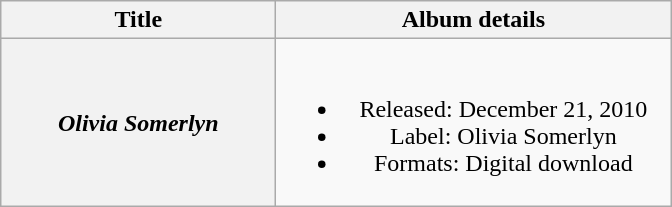<table class="wikitable plainrowheaders" style="text-align:center;">
<tr>
<th scope="col" style="width:11em;">Title</th>
<th scope="col" style="width:16em;">Album details</th>
</tr>
<tr>
<th scope="row"><em>Olivia Somerlyn</em></th>
<td><br><ul><li>Released: December 21, 2010</li><li>Label: Olivia Somerlyn</li><li>Formats: Digital download</li></ul></td>
</tr>
</table>
